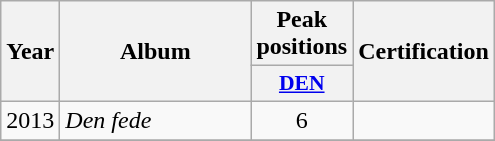<table class="wikitable">
<tr>
<th align="center" rowspan="2" width="10">Year</th>
<th align="center" rowspan="2" width="120">Album</th>
<th align="center" colspan="1" width="20">Peak positions</th>
<th align="center" rowspan="2" width="70">Certification</th>
</tr>
<tr>
<th scope="col" style="width:3em;font-size:90%;"><a href='#'>DEN</a><br></th>
</tr>
<tr>
<td style="text-align:center;">2013</td>
<td><em>Den fede</em></td>
<td style="text-align:center;">6</td>
<td style="text-align:center;"></td>
</tr>
<tr>
</tr>
</table>
